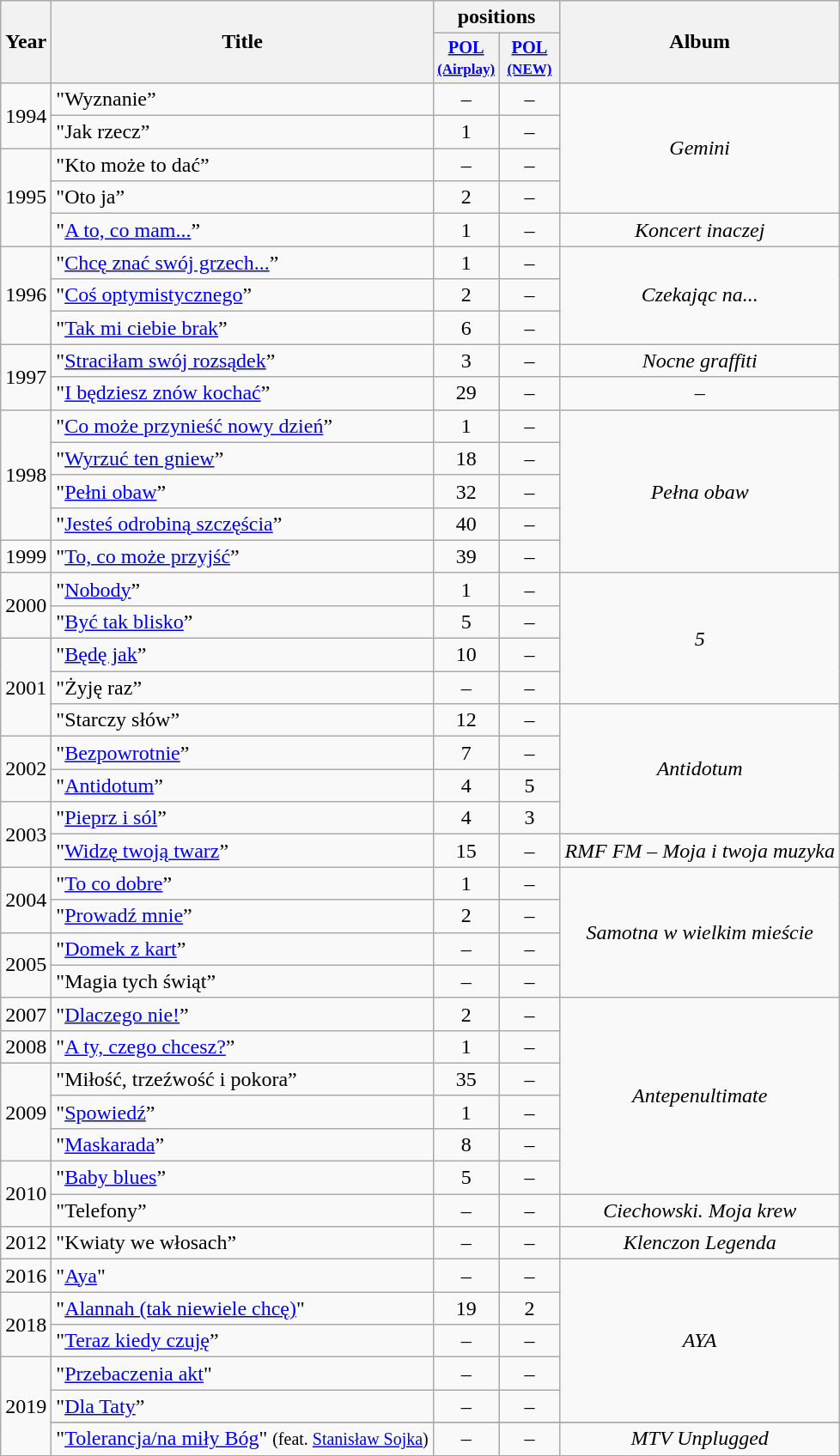<table class="wikitable" style="text-align:center;">
<tr>
<th rowspan="2">Year</th>
<th rowspan="2">Title</th>
<th colspan="2">positions</th>
<th rowspan="2">Album</th>
</tr>
<tr>
<th style="width:3em;font-size:85%;"><a href='#'>POL<br><small>(Airplay)</small></a></th>
<th style="width:3em;font-size:85%;"><a href='#'>POL<br><small>(NEW)</small></a></th>
</tr>
<tr>
<td rowspan="2">1994</td>
<td align="left">"Wyznanie”</td>
<td>–</td>
<td>–</td>
<td rowspan="4"><em>Gemini</em></td>
</tr>
<tr>
<td align="left">"Jak rzecz”</td>
<td>1</td>
<td>–</td>
</tr>
<tr>
<td rowspan="3">1995</td>
<td align="left">"Kto może to dać”</td>
<td>–</td>
<td>–</td>
</tr>
<tr>
<td align="left">"Oto ja”</td>
<td>2</td>
<td>–</td>
</tr>
<tr>
<td align="left">"<a href='#'>A to, co mam...</a>”</td>
<td>1</td>
<td>–</td>
<td><em>Koncert inaczej</em></td>
</tr>
<tr>
<td rowspan="3">1996</td>
<td align="left">"<a href='#'>Chcę znać swój grzech...</a>”</td>
<td>1</td>
<td>–</td>
<td rowspan="3"><em>Czekając na...</em></td>
</tr>
<tr>
<td align="left">"<a href='#'>Coś optymistycznego</a>”</td>
<td>2</td>
<td>–</td>
</tr>
<tr>
<td align="left">"<a href='#'>Tak mi ciebie brak</a>”</td>
<td>6</td>
<td>–</td>
</tr>
<tr>
<td rowspan="2">1997</td>
<td align="left">"<a href='#'>Straciłam swój rozsądek</a>”</td>
<td>3</td>
<td>–</td>
<td><em>Nocne graffiti</em></td>
</tr>
<tr>
<td align="left">"<a href='#'>I będziesz znów kochać</a>”</td>
<td>29</td>
<td>–</td>
<td rowspan="1">–</td>
</tr>
<tr>
<td rowspan="4">1998</td>
<td align="left">"<a href='#'>Co może przynieść nowy dzień</a>”</td>
<td>1</td>
<td>–</td>
<td rowspan="5"><em>Pełna obaw</em></td>
</tr>
<tr>
<td align="left">"<a href='#'>Wyrzuć ten gniew</a>”</td>
<td>18</td>
<td>–</td>
</tr>
<tr>
<td align="left">"<a href='#'>Pełni obaw</a>”</td>
<td>32</td>
<td>–</td>
</tr>
<tr>
<td align="left">"<a href='#'>Jesteś odrobiną szczęścia</a>”</td>
<td>40</td>
<td>–</td>
</tr>
<tr>
<td>1999</td>
<td align="left">"<a href='#'>To, co może przyjść</a>”</td>
<td>39</td>
<td>–</td>
</tr>
<tr>
<td rowspan="2">2000</td>
<td align="left">"<a href='#'>Nobody</a>”</td>
<td>1</td>
<td>–</td>
<td rowspan="4"><em>5</em></td>
</tr>
<tr>
<td align="left">"<a href='#'>Być tak blisko</a>”</td>
<td>5</td>
<td>–</td>
</tr>
<tr>
<td rowspan="3">2001</td>
<td align="left">"<a href='#'>Będę jak</a>”</td>
<td>10</td>
<td>–</td>
</tr>
<tr>
<td align="left">"Żyję raz”</td>
<td>–</td>
<td>–</td>
</tr>
<tr>
<td align="left">"Starczy słów”</td>
<td>12</td>
<td>–</td>
<td rowspan="4"><em>Antidotum</em></td>
</tr>
<tr>
<td rowspan="2">2002</td>
<td align="left">"<a href='#'>Bezpowrotnie</a>”</td>
<td>7</td>
<td>–</td>
</tr>
<tr>
<td align="left">"<a href='#'>Antidotum</a>”</td>
<td>4</td>
<td>5</td>
</tr>
<tr>
<td rowspan="2">2003</td>
<td align="left">"<a href='#'>Pieprz i sól</a>”</td>
<td>4</td>
<td>3</td>
</tr>
<tr>
<td align="left">"<a href='#'>Widzę twoją twarz</a>”</td>
<td>15</td>
<td>–</td>
<td rowspan="1"><em>RMF FM – Moja i twoja muzyka</em></td>
</tr>
<tr>
<td rowspan="2">2004</td>
<td align="left">"<a href='#'>To co dobre</a>”</td>
<td>1</td>
<td>–</td>
<td rowspan="4"><em>Samotna w wielkim mieście</em></td>
</tr>
<tr>
<td align="left">"<a href='#'>Prowadź mnie</a>”</td>
<td>2</td>
<td>–</td>
</tr>
<tr>
<td rowspan="2">2005</td>
<td align="left">"<a href='#'>Domek z kart</a>”</td>
<td>–</td>
<td>–</td>
</tr>
<tr>
<td align="left">"Magia tych świąt”</td>
<td>–</td>
<td>–</td>
</tr>
<tr>
<td>2007</td>
<td align="left">"<a href='#'>Dlaczego nie!</a>”</td>
<td>2</td>
<td>–</td>
<td rowspan="6"><em>Antepenultimate</em></td>
</tr>
<tr>
<td>2008</td>
<td align="left">"<a href='#'>A ty, czego chcesz?</a>”</td>
<td>1</td>
<td>–</td>
</tr>
<tr>
<td rowspan="3">2009</td>
<td align="left">"Miłość, trzeźwość i pokora”</td>
<td>35</td>
<td>–</td>
</tr>
<tr>
<td align="left">"<a href='#'>Spowiedź</a>”</td>
<td>1</td>
<td>–</td>
</tr>
<tr>
<td align="left">"<a href='#'>Maskarada</a>”</td>
<td>8</td>
<td>–</td>
</tr>
<tr>
<td rowspan="2">2010</td>
<td align="left">"<a href='#'>Baby blues</a>”</td>
<td>5</td>
<td>–</td>
</tr>
<tr>
<td align="left">"Telefony”</td>
<td>–</td>
<td>–</td>
<td><em>Ciechowski. Moja krew</em></td>
</tr>
<tr>
<td>2012</td>
<td align="left">"Kwiaty we włosach”</td>
<td>–</td>
<td>–</td>
<td><em>Klenczon Legenda</em></td>
</tr>
<tr>
<td>2016</td>
<td align="left">"<a href='#'>Aya</a>"</td>
<td>–</td>
<td>–</td>
<td rowspan="5"><em>AYA</em></td>
</tr>
<tr>
<td rowspan="2">2018</td>
<td align="left">"<a href='#'>Alannah (tak niewiele chcę)</a>"</td>
<td>19</td>
<td>2</td>
</tr>
<tr>
<td align="left">"<a href='#'>Teraz kiedy czuję</a>”</td>
<td>–</td>
<td>–</td>
</tr>
<tr>
<td rowspan="4">2019</td>
<td align="left">"<a href='#'>Przebaczenia akt</a>"</td>
<td>–</td>
<td>–</td>
</tr>
<tr>
<td align="left">"<a href='#'>Dla Taty</a>”</td>
<td>–</td>
<td>–</td>
</tr>
<tr>
</tr>
<tr>
<td align="left">"<a href='#'>Tolerancja/na miły Bóg</a>" <small>(feat. <a href='#'>Stanisław Sojka</a>)</small></td>
<td>–</td>
<td>–</td>
<td rowspan="1"><em>MTV Unplugged</em></td>
</tr>
</table>
